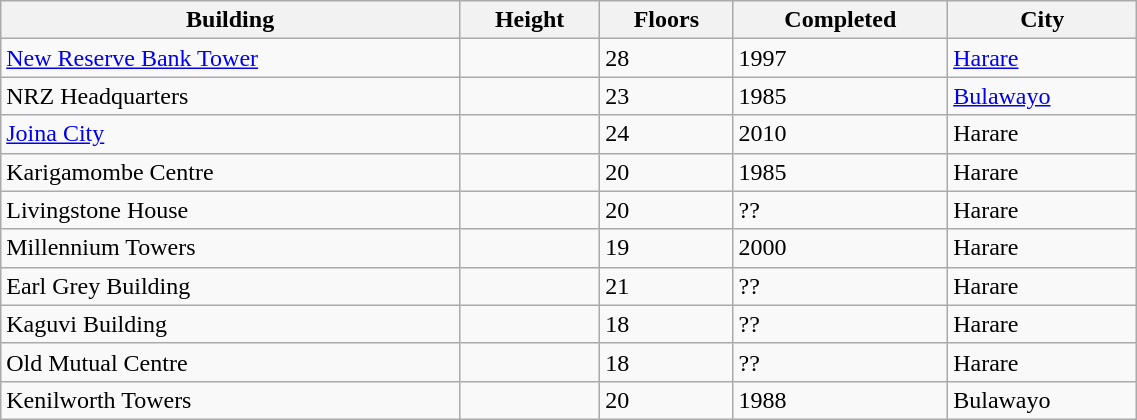<table class="wikitable sortable" style="width:60%;">
<tr>
<th>Building</th>
<th>Height</th>
<th>Floors</th>
<th>Completed</th>
<th>City</th>
</tr>
<tr>
<td><a href='#'>New Reserve Bank Tower</a><br></td>
<td></td>
<td>28</td>
<td>1997</td>
<td><a href='#'>Harare</a></td>
</tr>
<tr>
<td>NRZ Headquarters<br></td>
<td></td>
<td>23</td>
<td>1985</td>
<td><a href='#'>Bulawayo</a></td>
</tr>
<tr>
<td><a href='#'>Joina City</a><br></td>
<td></td>
<td>24</td>
<td>2010</td>
<td>Harare</td>
</tr>
<tr>
<td>Karigamombe Centre<br></td>
<td></td>
<td>20</td>
<td>1985</td>
<td>Harare</td>
</tr>
<tr>
<td>Livingstone House<br></td>
<td></td>
<td>20</td>
<td>??</td>
<td>Harare</td>
</tr>
<tr>
<td>Millennium Towers<br></td>
<td></td>
<td>19</td>
<td>2000</td>
<td>Harare</td>
</tr>
<tr>
<td>Earl Grey Building<br></td>
<td></td>
<td>21</td>
<td>??</td>
<td>Harare</td>
</tr>
<tr>
<td>Kaguvi Building<br></td>
<td></td>
<td>18</td>
<td>??</td>
<td>Harare</td>
</tr>
<tr>
<td>Old Mutual Centre<br></td>
<td></td>
<td>18</td>
<td>??</td>
<td>Harare</td>
</tr>
<tr>
<td>Kenilworth Towers<br></td>
<td></td>
<td>20</td>
<td>1988</td>
<td>Bulawayo</td>
</tr>
</table>
